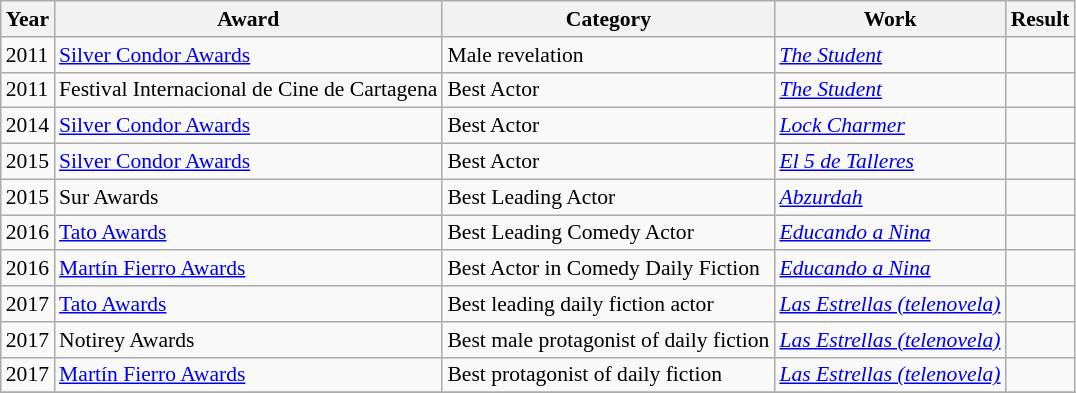<table class="wikitable" style="font-size: 90%;">
<tr>
<th>Year</th>
<th>Award</th>
<th>Category</th>
<th>Work</th>
<th>Result</th>
</tr>
<tr>
<td>2011</td>
<td><a href='#'>Silver Condor Awards</a></td>
<td>Male revelation</td>
<td><em><a href='#'>The Student</a></em></td>
<td></td>
</tr>
<tr>
<td>2011</td>
<td>Festival Internacional de Cine de Cartagena</td>
<td>Best Actor</td>
<td><em><a href='#'>The Student</a></em></td>
<td></td>
</tr>
<tr>
<td>2014</td>
<td><a href='#'>Silver Condor Awards</a></td>
<td>Best Actor</td>
<td><em><a href='#'>Lock Charmer</a></em></td>
<td></td>
</tr>
<tr>
<td>2015</td>
<td><a href='#'>Silver Condor Awards</a></td>
<td>Best Actor</td>
<td><em><a href='#'>El 5 de Talleres</a></em></td>
<td></td>
</tr>
<tr>
<td>2015</td>
<td>Sur Awards</td>
<td>Best Leading Actor</td>
<td><em><a href='#'>Abzurdah</a></em></td>
<td></td>
</tr>
<tr>
<td>2016</td>
<td><a href='#'>Tato Awards</a></td>
<td>Best Leading Comedy Actor</td>
<td><em><a href='#'>Educando a Nina</a></em></td>
<td></td>
</tr>
<tr>
<td>2016</td>
<td><a href='#'>Martín Fierro Awards</a></td>
<td>Best Actor in Comedy Daily Fiction</td>
<td><em><a href='#'>Educando a Nina</a></em></td>
<td></td>
</tr>
<tr>
<td>2017</td>
<td><a href='#'>Tato Awards</a></td>
<td>Best leading daily fiction actor</td>
<td><em><a href='#'>Las Estrellas (telenovela)</a></em></td>
<td></td>
</tr>
<tr>
<td>2017</td>
<td>Notirey Awards</td>
<td>Best male protagonist of daily fiction</td>
<td><em><a href='#'>Las Estrellas (telenovela)</a></em></td>
<td></td>
</tr>
<tr>
<td>2017</td>
<td><a href='#'>Martín Fierro Awards</a></td>
<td>Best protagonist of daily fiction</td>
<td><em><a href='#'>Las Estrellas (telenovela)</a></em></td>
<td></td>
</tr>
<tr>
</tr>
</table>
